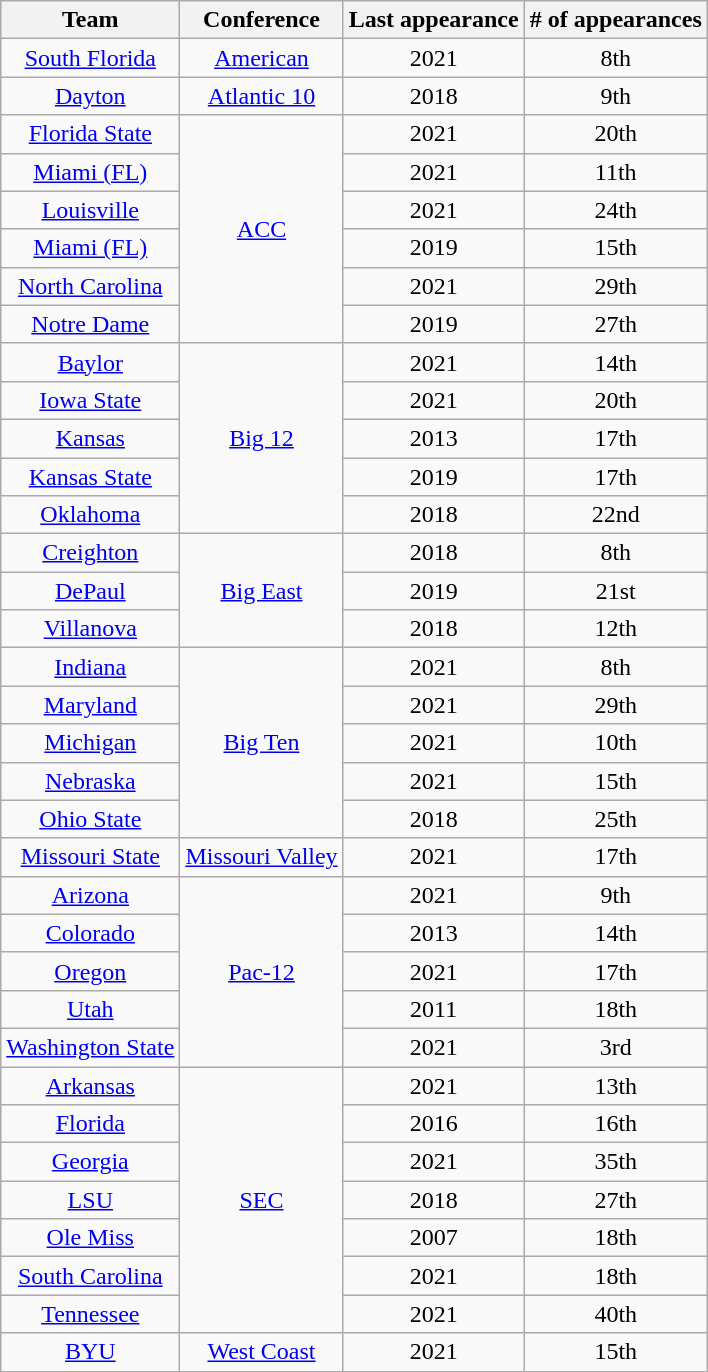<table class="wikitable sortable" style="text-align:center;">
<tr>
<th>Team</th>
<th>Conference</th>
<th>Last appearance</th>
<th># of appearances</th>
</tr>
<tr>
<td><a href='#'>South Florida</a></td>
<td><a href='#'>American</a></td>
<td>2021</td>
<td>8th</td>
</tr>
<tr>
<td><a href='#'>Dayton</a></td>
<td><a href='#'>Atlantic 10</a></td>
<td>2018</td>
<td>9th</td>
</tr>
<tr>
<td><a href='#'>Florida State</a></td>
<td rowspan="6"><a href='#'>ACC</a></td>
<td>2021</td>
<td>20th</td>
</tr>
<tr>
<td><a href='#'>Miami (FL)</a></td>
<td>2021</td>
<td>11th</td>
</tr>
<tr>
<td><a href='#'>Louisville</a></td>
<td>2021</td>
<td>24th</td>
</tr>
<tr>
<td><a href='#'>Miami (FL)</a></td>
<td>2019</td>
<td>15th</td>
</tr>
<tr>
<td><a href='#'>North Carolina</a></td>
<td>2021</td>
<td>29th</td>
</tr>
<tr>
<td><a href='#'>Notre Dame</a></td>
<td>2019</td>
<td>27th</td>
</tr>
<tr>
<td><a href='#'>Baylor</a></td>
<td rowspan="5"><a href='#'>Big 12</a></td>
<td>2021</td>
<td>14th</td>
</tr>
<tr>
<td><a href='#'>Iowa State</a></td>
<td>2021</td>
<td>20th</td>
</tr>
<tr>
<td><a href='#'>Kansas</a></td>
<td>2013</td>
<td>17th</td>
</tr>
<tr>
<td><a href='#'>Kansas State</a></td>
<td>2019</td>
<td>17th</td>
</tr>
<tr>
<td><a href='#'>Oklahoma</a></td>
<td>2018</td>
<td>22nd</td>
</tr>
<tr>
<td><a href='#'>Creighton</a></td>
<td rowspan="3"><a href='#'>Big East</a></td>
<td>2018</td>
<td>8th</td>
</tr>
<tr>
<td><a href='#'>DePaul</a></td>
<td>2019</td>
<td>21st</td>
</tr>
<tr>
<td><a href='#'>Villanova</a></td>
<td>2018</td>
<td>12th</td>
</tr>
<tr>
<td><a href='#'>Indiana</a></td>
<td rowspan="5"><a href='#'>Big Ten</a></td>
<td>2021</td>
<td>8th</td>
</tr>
<tr>
<td><a href='#'>Maryland</a></td>
<td>2021</td>
<td>29th</td>
</tr>
<tr>
<td><a href='#'>Michigan</a></td>
<td>2021</td>
<td>10th</td>
</tr>
<tr>
<td><a href='#'>Nebraska</a></td>
<td>2021</td>
<td>15th</td>
</tr>
<tr>
<td><a href='#'>Ohio State</a></td>
<td>2018</td>
<td>25th</td>
</tr>
<tr>
<td><a href='#'>Missouri State</a></td>
<td><a href='#'>Missouri Valley</a></td>
<td>2021</td>
<td>17th</td>
</tr>
<tr>
<td><a href='#'>Arizona</a></td>
<td rowspan="5"><a href='#'>Pac-12</a></td>
<td>2021</td>
<td>9th</td>
</tr>
<tr>
<td><a href='#'>Colorado</a></td>
<td>2013</td>
<td>14th</td>
</tr>
<tr>
<td><a href='#'>Oregon</a></td>
<td>2021</td>
<td>17th</td>
</tr>
<tr>
<td><a href='#'>Utah</a></td>
<td>2011</td>
<td>18th</td>
</tr>
<tr>
<td><a href='#'>Washington State</a></td>
<td>2021</td>
<td>3rd</td>
</tr>
<tr>
<td><a href='#'>Arkansas</a></td>
<td rowspan="7"><a href='#'>SEC</a></td>
<td>2021</td>
<td>13th</td>
</tr>
<tr>
<td><a href='#'>Florida</a></td>
<td>2016</td>
<td>16th</td>
</tr>
<tr>
<td><a href='#'>Georgia</a></td>
<td>2021</td>
<td>35th</td>
</tr>
<tr>
<td><a href='#'>LSU</a></td>
<td>2018</td>
<td>27th</td>
</tr>
<tr>
<td><a href='#'>Ole Miss</a></td>
<td>2007</td>
<td>18th</td>
</tr>
<tr>
<td><a href='#'>South Carolina</a></td>
<td>2021</td>
<td>18th</td>
</tr>
<tr>
<td><a href='#'>Tennessee</a></td>
<td>2021</td>
<td>40th</td>
</tr>
<tr>
<td><a href='#'>BYU</a></td>
<td><a href='#'>West Coast</a></td>
<td>2021</td>
<td>15th</td>
</tr>
<tr>
</tr>
</table>
